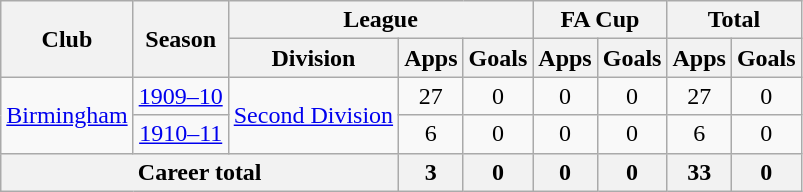<table class="wikitable" style="text-align: center">
<tr>
<th rowspan="2">Club</th>
<th rowspan="2">Season</th>
<th colspan="3">League</th>
<th colspan="2">FA Cup</th>
<th colspan="2">Total</th>
</tr>
<tr>
<th>Division</th>
<th>Apps</th>
<th>Goals</th>
<th>Apps</th>
<th>Goals</th>
<th>Apps</th>
<th>Goals</th>
</tr>
<tr>
<td rowspan="2"><a href='#'>Birmingham</a></td>
<td><a href='#'>1909–10</a></td>
<td rowspan="2"><a href='#'>Second Division</a></td>
<td>27</td>
<td>0</td>
<td>0</td>
<td>0</td>
<td>27</td>
<td>0</td>
</tr>
<tr>
<td><a href='#'>1910–11</a></td>
<td>6</td>
<td>0</td>
<td>0</td>
<td>0</td>
<td>6</td>
<td>0</td>
</tr>
<tr>
<th colspan="3">Career total</th>
<th>3</th>
<th>0</th>
<th>0</th>
<th>0</th>
<th>33</th>
<th>0</th>
</tr>
</table>
